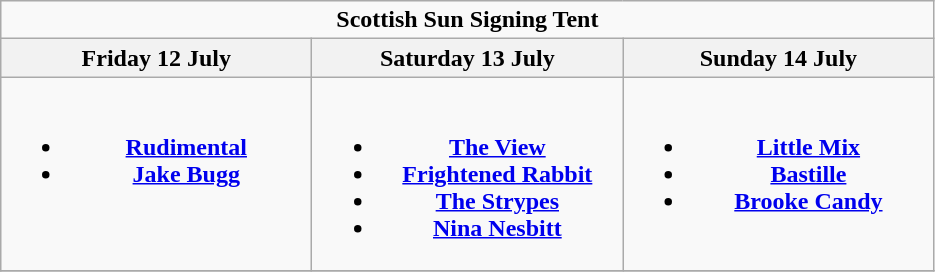<table class="wikitable">
<tr>
<td colspan="3" style="text-align:center;"><strong>Scottish Sun Signing Tent</strong></td>
</tr>
<tr>
<th>Friday 12 July</th>
<th>Saturday 13 July</th>
<th>Sunday 14 July</th>
</tr>
<tr>
<td style="text-align:center; vertical-align:top; width:200px;"><br><ul><li><strong><a href='#'>Rudimental</a></strong></li><li><strong><a href='#'>Jake Bugg</a></strong></li></ul></td>
<td style="text-align:center; vertical-align:top; width:200px;"><br><ul><li><strong><a href='#'>The View</a></strong></li><li><strong><a href='#'>Frightened Rabbit</a></strong></li><li><strong><a href='#'>The Strypes</a></strong></li><li><strong><a href='#'>Nina Nesbitt</a></strong></li></ul></td>
<td style="text-align:center; vertical-align:top; width:200px;"><br><ul><li><strong><a href='#'>Little Mix</a></strong></li><li><strong><a href='#'>Bastille</a></strong></li><li><strong><a href='#'>Brooke Candy</a></strong></li></ul></td>
</tr>
<tr>
</tr>
</table>
